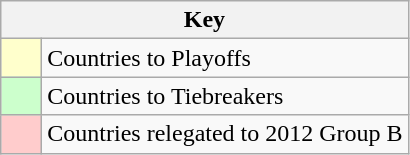<table class="wikitable" style="text-align: center;">
<tr>
<th colspan=2>Key</th>
</tr>
<tr>
<td style="background:#ffffcc; width:20px;"></td>
<td align=left>Countries to Playoffs</td>
</tr>
<tr>
<td style="background:#ccffcc; width:20px;"></td>
<td align=left>Countries to Tiebreakers</td>
</tr>
<tr>
<td style="background:#ffcccc; width:20px;"></td>
<td align=left>Countries relegated to 2012 Group B</td>
</tr>
</table>
